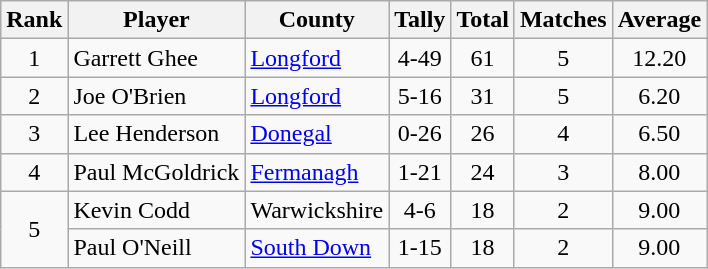<table class="wikitable">
<tr>
<th>Rank</th>
<th>Player</th>
<th>County</th>
<th>Tally</th>
<th>Total</th>
<th>Matches</th>
<th>Average</th>
</tr>
<tr>
<td rowspan=1 align=center>1</td>
<td>Garrett Ghee</td>
<td><a href='#'>Longford</a></td>
<td align=center>4-49</td>
<td align=center>61</td>
<td align=center>5</td>
<td align=center>12.20</td>
</tr>
<tr>
<td rowspan=1 align=center>2</td>
<td>Joe O'Brien</td>
<td><a href='#'>Longford</a></td>
<td align=center>5-16</td>
<td align=center>31</td>
<td align=center>5</td>
<td align=center>6.20</td>
</tr>
<tr>
<td rowspan=1 align=center>3</td>
<td>Lee Henderson</td>
<td><a href='#'>Donegal</a></td>
<td align=center>0-26</td>
<td align=center>26</td>
<td align=center>4</td>
<td align=center>6.50</td>
</tr>
<tr>
<td rowspan=1 align=center>4</td>
<td>Paul McGoldrick</td>
<td><a href='#'>Fermanagh</a></td>
<td align=center>1-21</td>
<td align=center>24</td>
<td align=center>3</td>
<td align=center>8.00</td>
</tr>
<tr>
<td rowspan=2 align=center>5</td>
<td>Kevin Codd</td>
<td>Warwickshire</td>
<td align=center>4-6</td>
<td align=center>18</td>
<td align=center>2</td>
<td align=center>9.00</td>
</tr>
<tr>
<td>Paul O'Neill</td>
<td><a href='#'>South Down</a></td>
<td align=center>1-15</td>
<td align=center>18</td>
<td align=center>2</td>
<td align=center>9.00</td>
</tr>
</table>
